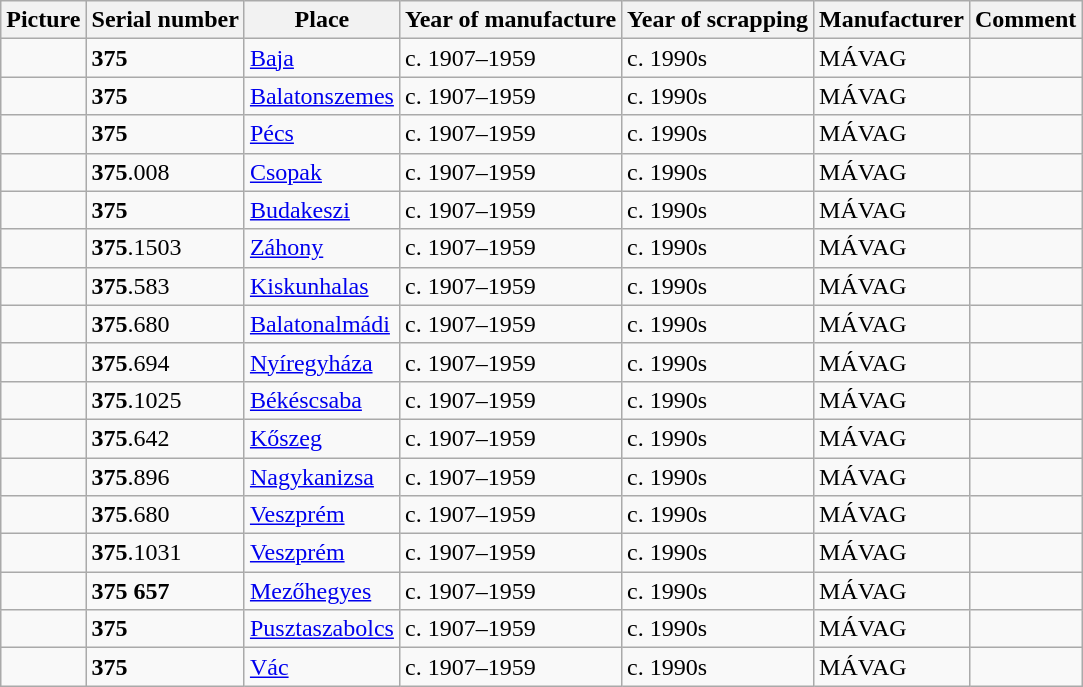<table class=wikitable>
<tr>
<th bgcolor="#CEDFF2">Picture</th>
<th bgcolor="#CEDFF2">Serial number</th>
<th bgcolor="#CEDFF2">Place</th>
<th bgcolor="#CEDFF2">Year of manufacture</th>
<th bgcolor="#CEDFF2">Year of scrapping</th>
<th bgcolor="#CEDFF2">Manufacturer</th>
<th bgcolor="#CEDFF2">Comment</th>
</tr>
<tr>
<td></td>
<td><strong>375</strong></td>
<td><a href='#'>Baja</a></td>
<td>c. 1907–1959</td>
<td>c. 1990s</td>
<td>MÁVAG</td>
<td><small></small></td>
</tr>
<tr>
<td></td>
<td><strong>375</strong></td>
<td><a href='#'>Balatonszemes</a></td>
<td>c. 1907–1959</td>
<td>c. 1990s</td>
<td>MÁVAG</td>
<td><small></small></td>
</tr>
<tr>
<td></td>
<td><strong>375</strong></td>
<td><a href='#'>Pécs</a></td>
<td>c. 1907–1959</td>
<td>c. 1990s</td>
<td>MÁVAG</td>
<td><small></small></td>
</tr>
<tr>
<td></td>
<td><strong>375</strong>.008</td>
<td><a href='#'>Csopak</a></td>
<td>c. 1907–1959</td>
<td>c. 1990s</td>
<td>MÁVAG</td>
<td><small></small></td>
</tr>
<tr>
<td></td>
<td><strong>375</strong></td>
<td><a href='#'>Budakeszi</a></td>
<td>c. 1907–1959</td>
<td>c. 1990s</td>
<td>MÁVAG</td>
<td><small></small></td>
</tr>
<tr>
<td></td>
<td><strong>375</strong>.1503</td>
<td><a href='#'>Záhony</a></td>
<td>c. 1907–1959</td>
<td>c. 1990s</td>
<td>MÁVAG</td>
<td><small></small></td>
</tr>
<tr>
<td></td>
<td><strong>375</strong>.583</td>
<td><a href='#'>Kiskunhalas</a></td>
<td>c. 1907–1959</td>
<td>c. 1990s</td>
<td>MÁVAG</td>
<td><small></small></td>
</tr>
<tr>
<td></td>
<td><strong>375</strong>.680</td>
<td><a href='#'>Balatonalmádi</a></td>
<td>c. 1907–1959</td>
<td>c. 1990s</td>
<td>MÁVAG</td>
<td><small></small></td>
</tr>
<tr>
<td></td>
<td><strong>375</strong>.694</td>
<td><a href='#'>Nyíregyháza</a></td>
<td>c. 1907–1959</td>
<td>c. 1990s</td>
<td>MÁVAG</td>
<td><small></small></td>
</tr>
<tr>
<td></td>
<td><strong>375</strong>.1025</td>
<td><a href='#'>Békéscsaba</a></td>
<td>c. 1907–1959</td>
<td>c. 1990s</td>
<td>MÁVAG</td>
<td><small></small></td>
</tr>
<tr>
<td></td>
<td><strong>375</strong>.642</td>
<td><a href='#'>Kőszeg</a></td>
<td>c. 1907–1959</td>
<td>c. 1990s</td>
<td>MÁVAG</td>
<td></td>
</tr>
<tr>
<td></td>
<td><strong>375</strong>.896</td>
<td><a href='#'>Nagykanizsa</a></td>
<td>c. 1907–1959</td>
<td>c. 1990s</td>
<td>MÁVAG</td>
<td></td>
</tr>
<tr>
<td></td>
<td><strong>375</strong>.680</td>
<td><a href='#'>Veszprém</a></td>
<td>c. 1907–1959</td>
<td>c. 1990s</td>
<td>MÁVAG</td>
<td><small></small></td>
</tr>
<tr>
<td></td>
<td><strong>375</strong>.1031</td>
<td><a href='#'>Veszprém</a></td>
<td>c. 1907–1959</td>
<td>c. 1990s</td>
<td>MÁVAG</td>
<td><small></small></td>
</tr>
<tr>
<td></td>
<td><strong>375 657</strong></td>
<td><a href='#'>Mezőhegyes</a></td>
<td>c. 1907–1959</td>
<td>c. 1990s</td>
<td>MÁVAG</td>
<td><small></small></td>
</tr>
<tr>
<td></td>
<td><strong>375</strong></td>
<td><a href='#'>Pusztaszabolcs</a></td>
<td>c. 1907–1959</td>
<td>c. 1990s</td>
<td>MÁVAG</td>
<td><small></small></td>
</tr>
<tr>
<td></td>
<td><strong>375</strong></td>
<td><a href='#'>Vác</a></td>
<td>c. 1907–1959</td>
<td>c. 1990s</td>
<td>MÁVAG</td>
<td><small></small></td>
</tr>
</table>
